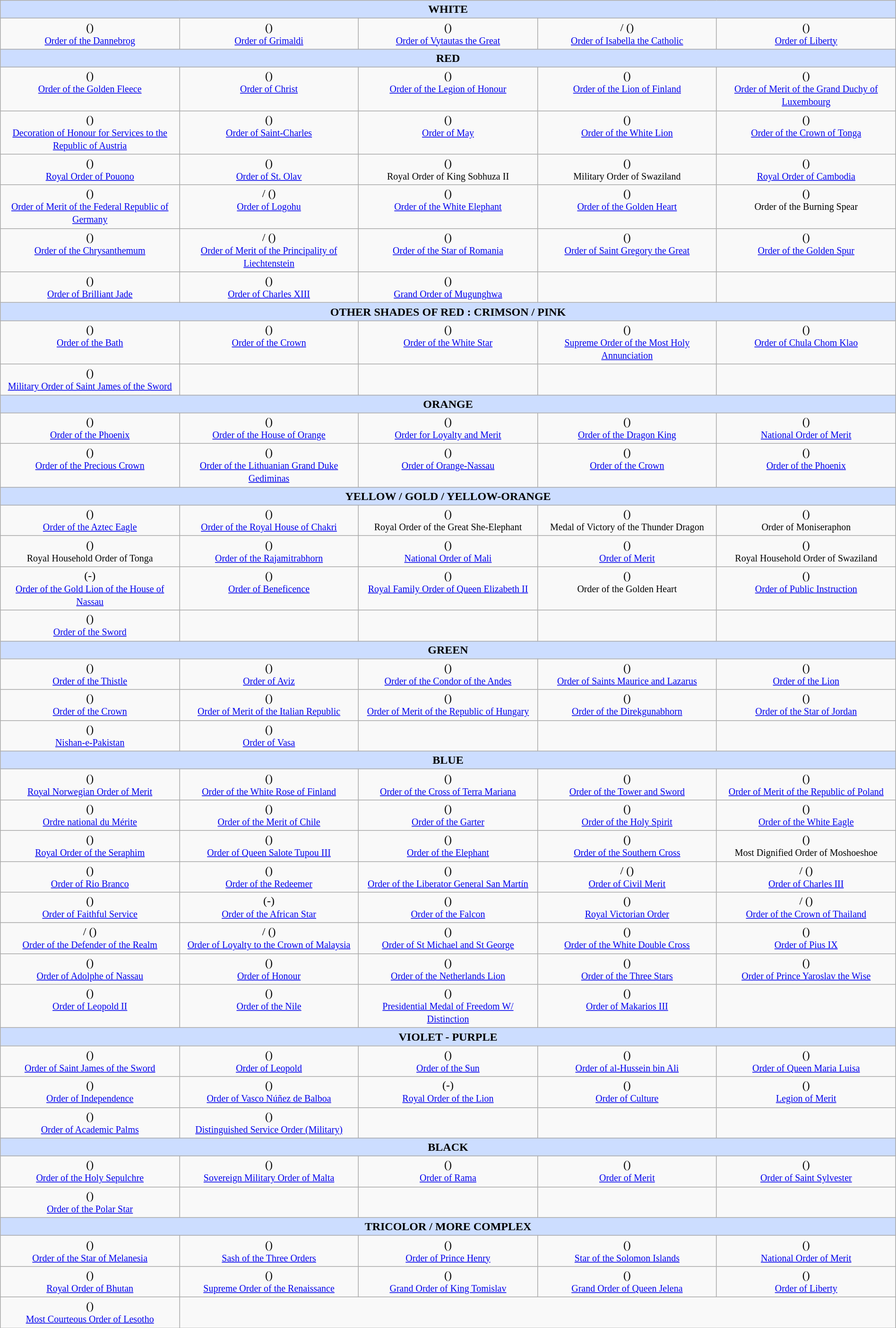<table class=wikitable width=100% style="margin:1em auto; table-layout:fixed">
<tr>
<th colspan=5 style="background-color:#ccddff">WHITE</th>
</tr>
<tr valign=top align=center>
<td> () <br> <small><a href='#'>Order of the Dannebrog</a></small></td>
<td> () <br> <small><a href='#'>Order of Grimaldi</a></small></td>
<td> ()<br> <small><a href='#'>Order of Vytautas the Great</a></small></td>
<td> /  () <br> <small><a href='#'>Order of Isabella the Catholic</a> <br> </small></td>
<td> ()<br> <small><a href='#'>Order of Liberty</a></small></td>
</tr>
<tr>
<th colspan=5 style="background-color:#ccddff">RED</th>
</tr>
<tr valign=top align=center>
<td> ()<br> <small><a href='#'>Order of the Golden Fleece</a></small></td>
<td> ()<br> <small><a href='#'>Order of Christ</a></small></td>
<td> ()<br> <small><a href='#'>Order of the Legion of Honour</a></small></td>
<td> ()<br> <small><a href='#'>Order of the Lion of Finland</a></small></td>
<td> ()<br> <small><a href='#'>Order of Merit of the Grand Duchy of Luxembourg</a></small></td>
</tr>
<tr valign=top align=center>
<td> ()<br> <small><a href='#'>Decoration of Honour for Services to the Republic of Austria</a></small></td>
<td> ()<br> <small><a href='#'>Order of Saint-Charles</a></small></td>
<td> ()<br> <small><a href='#'>Order of May</a></small></td>
<td> ()<br> <small><a href='#'>Order of the White Lion</a></small></td>
<td> ()<br> <small><a href='#'>Order of the Crown of Tonga</a></small></td>
</tr>
<tr valign=top align=center>
<td> ()<br> <small><a href='#'>Royal Order of Pouono</a></small></td>
<td> ()<br> <small><a href='#'>Order of St. Olav</a></small></td>
<td> ()<br> <small>Royal Order of King Sobhuza II</small></td>
<td> ()<br> <small>Military Order of Swaziland</small></td>
<td> ()<br> <small><a href='#'>Royal Order of Cambodia</a></small></td>
</tr>
<tr valign=top align=center>
<td> ()<br> <small><a href='#'>Order of Merit of the Federal Republic of Germany</a></small></td>
<td> /  () <br> <small><a href='#'>Order of Logohu</a></small></td>
<td> ()<br> <small><a href='#'>Order of the White Elephant</a></small></td>
<td> ()<br> <small><a href='#'>Order of the Golden Heart</a></small></td>
<td> ()<br> <small>Order of the Burning Spear</small></td>
</tr>
<tr valign=top align=center>
<td> ()<br> <small><a href='#'>Order of the Chrysanthemum</a></small></td>
<td> /  () <br> <small><a href='#'>Order of Merit of the Principality of Liechtenstein</a></small></td>
<td> ()<br> <small><a href='#'>Order of the Star of Romania</a></small></td>
<td> ()<br> <small><a href='#'>Order of Saint Gregory the Great</a></small></td>
<td> ()<br> <small><a href='#'>Order of the Golden Spur</a></small></td>
</tr>
<tr valign=top align=center>
<td> ()<br> <small><a href='#'>Order of Brilliant Jade</a></small></td>
<td> ()<br> <small><a href='#'>Order of Charles XIII</a></small></td>
<td> ()<br> <small><a href='#'>Grand Order of Mugunghwa</a></small></td>
<td></td>
<td></td>
</tr>
<tr>
<th colspan=5 style="background-color:#ccddff">OTHER SHADES OF RED : CRIMSON / PINK</th>
</tr>
<tr valign=top align=center>
<td> ()<br> <small><a href='#'>Order of the Bath</a></small></td>
<td> ()<br> <small><a href='#'>Order of the Crown</a></small></td>
<td> ()<br> <small><a href='#'>Order of the White Star</a></small></td>
<td> ()<br> <small><a href='#'>Supreme Order of the Most Holy Annunciation</a></small></td>
<td> ()<br> <small><a href='#'>Order of Chula Chom Klao</a></small></td>
</tr>
<tr valign=top align=center>
<td> ()<br> <small><a href='#'>Military Order of Saint James of the Sword</a></small></td>
<td></td>
<td></td>
<td></td>
<td></td>
</tr>
<tr>
<th colspan=5 style="background-color:#ccddff">ORANGE</th>
</tr>
<tr valign=top align=center>
<td> ()<br> <small><a href='#'>Order of the Phoenix</a></small></td>
<td> ()<br> <small><a href='#'>Order of the House of Orange</a></small></td>
<td> ()<br> <small><a href='#'>Order for Loyalty and Merit</a></small></td>
<td> () <br><small> <a href='#'>Order of the Dragon King</a> </small></td>
<td> () <br><small> <a href='#'>National Order of Merit</a> </small></td>
</tr>
<tr valign=top align=center>
<td> ()<br> <small><a href='#'>Order of the Precious Crown</a></small></td>
<td> ()<br> <small><a href='#'>Order of the Lithuanian Grand Duke Gediminas</a></small></td>
<td> ()<br> <small><a href='#'>Order of Orange-Nassau</a></small></td>
<td> ()<br> <small><a href='#'>Order of the Crown</a></small></td>
<td> ()<br> <small><a href='#'>Order of the Phoenix</a></small></td>
</tr>
<tr>
<th colspan=5 style="background-color:#ccddff">YELLOW / GOLD / YELLOW-ORANGE</th>
</tr>
<tr valign=top align=center>
<td> ()<br> <small><a href='#'>Order of the Aztec Eagle</a></small></td>
<td> ()<br> <small><a href='#'>Order of the Royal House of Chakri</a></small></td>
<td> ()<br> <small>Royal Order of the Great She-Elephant</small></td>
<td> ()<br> <small>Medal of Victory of the Thunder Dragon</small></td>
<td> ()<br> <small>Order of Moniseraphon</small></td>
</tr>
<tr valign=top align=center>
<td> ()<br> <small>Royal Household Order of Tonga</small></td>
<td> ()<br> <small><a href='#'>Order of the Rajamitrabhorn</a></small></td>
<td> ()<br> <small><a href='#'>National Order of Mali</a></small></td>
<td> ()<br> <small><a href='#'>Order of Merit</a></small></td>
<td> ()<br> <small>Royal Household Order of Swaziland</small></td>
</tr>
<tr valign=top align=center>
<td> (-)<br> <small><a href='#'>Order of the Gold Lion of the House of Nassau</a></small></td>
<td> ()<br> <small><a href='#'>Order of Beneficence</a></small></td>
<td> ()<br> <small><a href='#'>Royal Family Order of Queen Elizabeth II</a></small></td>
<td> ()<br> <small>Order of the Golden Heart</small></td>
<td> ()<br> <small><a href='#'>Order of Public Instruction</a></small></td>
</tr>
<tr valign=top align=center>
<td> ()<br> <small><a href='#'>Order of the Sword</a></small></td>
<td></td>
<td></td>
<td></td>
<td></td>
</tr>
<tr>
<th colspan=5 style="background-color:#ccddff">GREEN</th>
</tr>
<tr valign=top align=center>
<td> ()<br> <small><a href='#'>Order of the Thistle</a></small></td>
<td> ()<br> <small><a href='#'>Order of Aviz</a></small></td>
<td> ()<br> <small><a href='#'>Order of the Condor of the Andes</a></small></td>
<td> ()<br> <small><a href='#'>Order of Saints Maurice and Lazarus</a></small></td>
<td> ()<br> <small><a href='#'>Order of the Lion</a></small></td>
</tr>
<tr valign=top align=center>
<td> ()<br> <small><a href='#'>Order of the Crown</a></small></td>
<td> ()<br> <small><a href='#'>Order of Merit of the Italian Republic</a></small></td>
<td> ()<br> <small><a href='#'>Order of Merit of the Republic of Hungary</a></small></td>
<td> ()<br> <small><a href='#'>Order of the Direkgunabhorn</a></small></td>
<td> ()<br> <small><a href='#'>Order of the Star of Jordan</a></small></td>
</tr>
<tr valign=top align=center>
<td> ()<br> <small><a href='#'>Nishan-e-Pakistan</a></small></td>
<td> ()<br> <small><a href='#'>Order of Vasa</a></small></td>
<td></td>
<td></td>
<td></td>
</tr>
<tr>
<th colspan=5 style="background-color:#ccddff">BLUE</th>
</tr>
<tr valign=top align=center>
<td> ()<br> <small><a href='#'>Royal Norwegian Order of Merit</a></small></td>
<td> ()<br> <small><a href='#'>Order of the White Rose of Finland</a></small></td>
<td> ()<br> <small><a href='#'>Order of the Cross of Terra Mariana</a></small></td>
<td> ()<br> <small><a href='#'>Order of the Tower and Sword</a></small></td>
<td> ()<br> <small><a href='#'>Order of Merit of the Republic of Poland</a></small></td>
</tr>
<tr valign=top align=center>
<td> ()<br> <small><a href='#'>Ordre national du Mérite</a></small></td>
<td> ()<br> <small><a href='#'>Order of the Merit of Chile</a></small></td>
<td> ()<br> <small><a href='#'>Order of the Garter</a></small></td>
<td> ()<br> <small><a href='#'>Order of the Holy Spirit</a></small></td>
<td> ()<br> <small><a href='#'>Order of the White Eagle</a></small></td>
</tr>
<tr valign=top align=center>
<td> ()<br> <small><a href='#'>Royal Order of the Seraphim</a></small></td>
<td> ()<br> <small><a href='#'>Order of Queen Salote Tupou III</a></small></td>
<td> ()<br> <small><a href='#'>Order of the Elephant</a></small></td>
<td> ()<br> <small><a href='#'>Order of the Southern Cross</a></small></td>
<td> ()<br> <small>Most Dignified Order of Moshoeshoe</small></td>
</tr>
<tr valign=top align=center>
<td> ()<br> <small><a href='#'>Order of Rio Branco</a></small></td>
<td> ()<br> <small><a href='#'>Order of the Redeemer</a></small></td>
<td> ()<br> <small><a href='#'>Order of the Liberator General San Martín</a></small></td>
<td> /  ()<br> <small><a href='#'>Order of Civil Merit</a> </small></td>
<td> /  ()<br> <small><a href='#'>Order of Charles III</a> </small></td>
</tr>
<tr valign=top align=center>
<td> ()<br> <small><a href='#'>Order of Faithful Service</a></small></td>
<td> (-)<br> <small><a href='#'>Order of the African Star</a></small></td>
<td> ()<br> <small><a href='#'>Order of the Falcon</a></small></td>
<td> ()<br> <small><a href='#'>Royal Victorian Order</a></small></td>
<td> /  ()<br> <small><a href='#'>Order of the Crown of Thailand</a></small></td>
</tr>
<tr valign=top align=center>
<td> /  ()<br> <small><a href='#'>Order of the Defender of the Realm</a></small></td>
<td> /  ()<br> <small><a href='#'>Order of Loyalty to the Crown of Malaysia</a></small></td>
<td> ()<br> <small><a href='#'>Order of St Michael and St George</a></small></td>
<td> ()<br> <small><a href='#'>Order of the White Double Cross</a></small></td>
<td> ()<br> <small><a href='#'>Order of Pius IX</a></small></td>
</tr>
<tr valign=top align=center>
<td> ()<br> <small><a href='#'>Order of Adolphe of Nassau</a></small></td>
<td> ()<br> <small><a href='#'>Order of Honour</a></small></td>
<td> ()<br> <small><a href='#'>Order of the Netherlands Lion</a></small></td>
<td> ()<br> <small><a href='#'>Order of the Three Stars</a></small></td>
<td> ()<br> <small><a href='#'>Order of Prince Yaroslav the Wise</a></small></td>
</tr>
<tr valign=top align=center>
<td> ()<br> <small><a href='#'>Order of Leopold II</a></small></td>
<td> ()<br> <small><a href='#'>Order of the Nile</a></small></td>
<td> ()<br> <small><a href='#'>Presidential Medal of Freedom W/ Distinction</a></small></td>
<td> ()<br><small><a href='#'>Order of Makarios III</a></small></td>
<td></td>
</tr>
<tr>
<th colspan=5 style="background-color:#ccddff">VIOLET - PURPLE</th>
</tr>
<tr valign=top align=center>
<td> ()<br> <small><a href='#'>Order of Saint James of the Sword</a></small></td>
<td> ()<br> <small><a href='#'>Order of Leopold</a></small></td>
<td> ()<br><small><a href='#'>Order of the Sun</a></small></td>
<td> ()<br><small><a href='#'>Order of al-Hussein bin Ali</a></small></td>
<td> ()<br><small><a href='#'>Order of Queen Maria Luisa</a></small></td>
</tr>
<tr valign=top align=center>
<td> ()<br><small><a href='#'>Order of Independence</a></small></td>
<td> ()<br><small><a href='#'>Order of Vasco Núñez de Balboa</a></small></td>
<td> (-)<br> <small><a href='#'>Royal Order of the Lion</a></small></td>
<td> ()<br><small> <a href='#'>Order of Culture</a></small></td>
<td> ()<br><small> <a href='#'>Legion of Merit</a></small></td>
</tr>
<tr valign=top align=center>
<td> ()<br><small> <a href='#'>Order of Academic Palms</a></small></td>
<td> ()<br> <small><a href='#'>Distinguished Service Order (Military)</a></small></td>
<td></td>
<td></td>
<td></td>
</tr>
<tr>
<th colspan=5 style="background-color:#ccddff">BLACK</th>
</tr>
<tr valign=top align=center>
<td> ()<br> <small><a href='#'>Order of the Holy Sepulchre</a></small></td>
<td> () <br> <small><a href='#'>Sovereign Military Order of Malta</a></small></td>
<td> ()<br> <small><a href='#'>Order of Rama</a></small></td>
<td> ()<br> <small><a href='#'>Order of Merit</a></small></td>
<td> ()<br> <small><a href='#'>Order of Saint Sylvester</a></small></td>
</tr>
<tr valign=top align=center>
<td> ()<br> <small><a href='#'>Order of the Polar Star</a></small></td>
<td></td>
<td></td>
<td></td>
<td></td>
</tr>
<tr>
<th colspan=5 style="background-color:#ccddff">TRICOLOR / MORE COMPLEX</th>
</tr>
<tr valign=top align=center>
<td> () <br> <small><a href='#'>Order of the Star of Melanesia</a></small></td>
<td> ()<br> <small><a href='#'>Sash of the Three Orders</a></small></td>
<td> ()<br> <small><a href='#'>Order of Prince Henry</a></small></td>
<td> ()<br> <small><a href='#'>Star of the Solomon Islands</a></small></td>
<td> ()<br> <small><a href='#'>National Order of Merit</a></small></td>
</tr>
<tr valign=top align=center>
<td> ()<br> <small><a href='#'>Royal Order of Bhutan</a></small></td>
<td> ()<br> <small><a href='#'>Supreme Order of the Renaissance</a></small></td>
<td> ()<br> <small><a href='#'>Grand Order of King Tomislav</a></small></td>
<td> ()<br> <small><a href='#'>Grand Order of Queen Jelena</a></small></td>
<td> ()<br> <small><a href='#'>Order of Liberty</a></small></td>
</tr>
<tr valign=top align=center>
<td> ()<br> <small><a href='#'>Most Courteous Order of Lesotho</a></small></td>
</tr>
</table>
